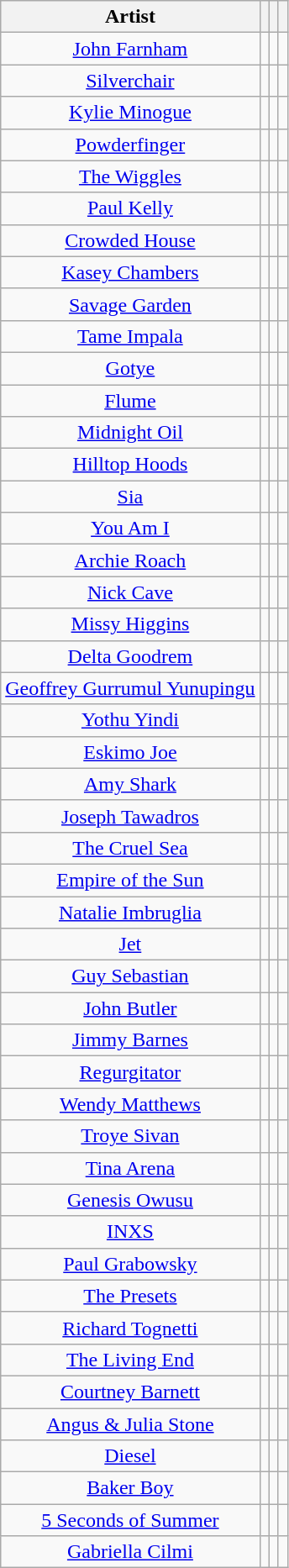<table class="wikitable sortable" style="text-align:center;">
<tr>
<th>Artist</th>
<th></th>
<th></th>
<th class=unsortable></th>
</tr>
<tr>
<td><a href='#'>John Farnham</a></td>
<td></td>
<td></td>
<td></td>
</tr>
<tr>
<td><a href='#'>Silverchair</a></td>
<td></td>
<td></td>
<td></td>
</tr>
<tr>
<td><a href='#'>Kylie Minogue</a></td>
<td></td>
<td></td>
<td></td>
</tr>
<tr>
<td><a href='#'>Powderfinger</a></td>
<td></td>
<td></td>
<td></td>
</tr>
<tr>
<td><a href='#'>The Wiggles</a></td>
<td></td>
<td></td>
<td></td>
</tr>
<tr>
<td><a href='#'>Paul Kelly</a></td>
<td></td>
<td></td>
<td></td>
</tr>
<tr>
<td><a href='#'>Crowded House</a></td>
<td></td>
<td></td>
<td></td>
</tr>
<tr>
<td><a href='#'>Kasey Chambers</a></td>
<td></td>
<td></td>
<td></td>
</tr>
<tr>
<td><a href='#'>Savage Garden</a></td>
<td></td>
<td></td>
<td></td>
</tr>
<tr>
<td><a href='#'>Tame Impala</a></td>
<td></td>
<td></td>
<td></td>
</tr>
<tr>
<td><a href='#'>Gotye</a></td>
<td></td>
<td></td>
<td></td>
</tr>
<tr>
<td><a href='#'>Flume</a></td>
<td></td>
<td></td>
<td></td>
</tr>
<tr>
<td><a href='#'>Midnight Oil</a></td>
<td></td>
<td></td>
<td></td>
</tr>
<tr>
<td><a href='#'>Hilltop Hoods</a></td>
<td></td>
<td></td>
<td></td>
</tr>
<tr>
<td><a href='#'>Sia</a></td>
<td></td>
<td></td>
<td></td>
</tr>
<tr>
<td><a href='#'>You Am I</a></td>
<td></td>
<td></td>
<td></td>
</tr>
<tr>
<td><a href='#'>Archie Roach</a></td>
<td></td>
<td></td>
<td></td>
</tr>
<tr>
<td><a href='#'>Nick Cave</a></td>
<td></td>
<td></td>
<td></td>
</tr>
<tr>
<td><a href='#'>Missy Higgins</a></td>
<td></td>
<td></td>
<td></td>
</tr>
<tr>
<td><a href='#'>Delta Goodrem</a></td>
<td></td>
<td></td>
<td></td>
</tr>
<tr>
<td><a href='#'>Geoffrey Gurrumul Yunupingu</a></td>
<td></td>
<td></td>
<td></td>
</tr>
<tr>
<td><a href='#'>Yothu Yindi</a></td>
<td></td>
<td></td>
<td></td>
</tr>
<tr>
<td><a href='#'>Eskimo Joe</a></td>
<td></td>
<td></td>
<td></td>
</tr>
<tr>
<td><a href='#'>Amy Shark</a></td>
<td></td>
<td></td>
<td></td>
</tr>
<tr>
<td><a href='#'>Joseph Tawadros</a></td>
<td></td>
<td></td>
<td></td>
</tr>
<tr>
<td><a href='#'>The Cruel Sea</a></td>
<td></td>
<td></td>
<td></td>
</tr>
<tr>
<td><a href='#'>Empire of the Sun</a></td>
<td></td>
<td></td>
<td></td>
</tr>
<tr>
<td><a href='#'>Natalie Imbruglia</a></td>
<td></td>
<td></td>
<td></td>
</tr>
<tr>
<td><a href='#'>Jet</a></td>
<td></td>
<td></td>
<td></td>
</tr>
<tr>
<td><a href='#'>Guy Sebastian</a></td>
<td></td>
<td></td>
<td></td>
</tr>
<tr>
<td><a href='#'>John Butler</a></td>
<td></td>
<td></td>
<td></td>
</tr>
<tr>
<td><a href='#'>Jimmy Barnes</a></td>
<td></td>
<td></td>
<td></td>
</tr>
<tr>
<td><a href='#'>Regurgitator</a></td>
<td></td>
<td></td>
<td></td>
</tr>
<tr>
<td><a href='#'>Wendy Matthews</a></td>
<td></td>
<td></td>
<td></td>
</tr>
<tr>
<td><a href='#'>Troye Sivan</a></td>
<td></td>
<td></td>
<td></td>
</tr>
<tr>
<td><a href='#'>Tina Arena</a></td>
<td></td>
<td></td>
<td></td>
</tr>
<tr>
<td><a href='#'>Genesis Owusu</a></td>
<td></td>
<td></td>
<td></td>
</tr>
<tr>
<td><a href='#'>INXS</a></td>
<td></td>
<td></td>
<td></td>
</tr>
<tr>
<td><a href='#'>Paul Grabowsky</a></td>
<td></td>
<td></td>
<td></td>
</tr>
<tr>
<td><a href='#'>The Presets</a></td>
<td></td>
<td></td>
<td></td>
</tr>
<tr>
<td><a href='#'>Richard Tognetti</a></td>
<td></td>
<td></td>
<td></td>
</tr>
<tr>
<td><a href='#'>The Living End</a></td>
<td></td>
<td></td>
<td></td>
</tr>
<tr>
<td><a href='#'>Courtney Barnett</a></td>
<td></td>
<td></td>
<td></td>
</tr>
<tr>
<td><a href='#'>Angus & Julia Stone</a></td>
<td></td>
<td></td>
<td></td>
</tr>
<tr>
<td><a href='#'>Diesel</a></td>
<td></td>
<td></td>
<td></td>
</tr>
<tr>
<td><a href='#'>Baker Boy</a></td>
<td></td>
<td></td>
<td></td>
</tr>
<tr>
<td><a href='#'>5 Seconds of Summer</a></td>
<td></td>
<td></td>
<td></td>
</tr>
<tr>
<td><a href='#'>Gabriella Cilmi</a></td>
<td></td>
<td></td>
<td></td>
</tr>
</table>
